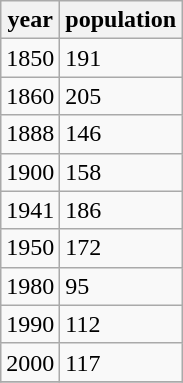<table class="wikitable">
<tr>
<th>year</th>
<th>population</th>
</tr>
<tr>
<td>1850</td>
<td>191</td>
</tr>
<tr>
<td>1860</td>
<td>205</td>
</tr>
<tr>
<td>1888</td>
<td>146</td>
</tr>
<tr>
<td>1900</td>
<td>158</td>
</tr>
<tr>
<td>1941</td>
<td>186</td>
</tr>
<tr>
<td>1950</td>
<td>172</td>
</tr>
<tr>
<td>1980</td>
<td>95</td>
</tr>
<tr>
<td>1990</td>
<td>112</td>
</tr>
<tr>
<td>2000</td>
<td>117</td>
</tr>
<tr>
</tr>
</table>
